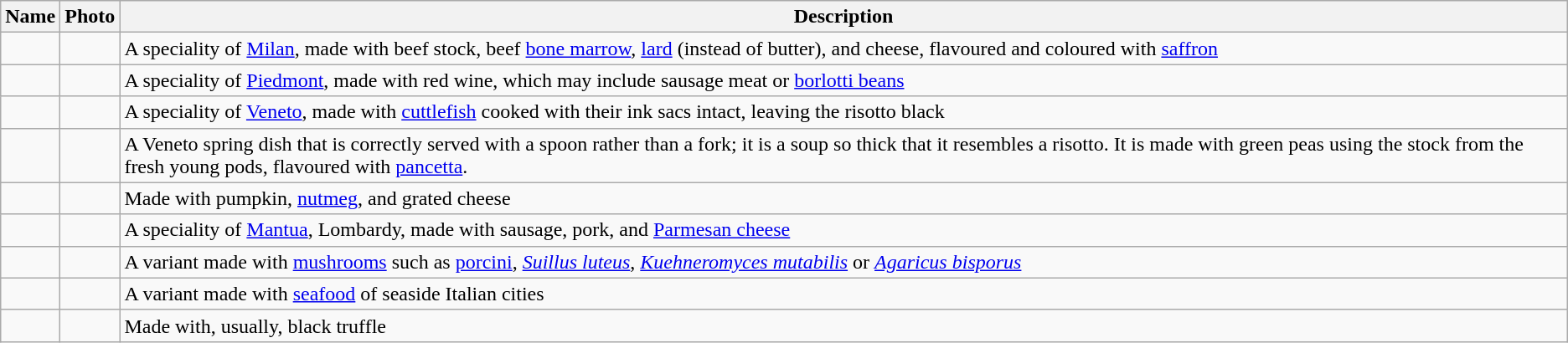<table class="wikitable">
<tr>
<th>Name</th>
<th>Photo</th>
<th>Description</th>
</tr>
<tr>
<td></td>
<td></td>
<td>A speciality of <a href='#'>Milan</a>, made with beef stock, beef <a href='#'>bone marrow</a>, <a href='#'>lard</a> (instead of butter), and cheese, flavoured and coloured with <a href='#'>saffron</a></td>
</tr>
<tr>
<td></td>
<td></td>
<td>A speciality of <a href='#'>Piedmont</a>, made with red wine, which may include sausage meat or <a href='#'>borlotti beans</a></td>
</tr>
<tr>
<td></td>
<td></td>
<td>A speciality of <a href='#'>Veneto</a>, made with <a href='#'>cuttlefish</a> cooked with their ink sacs intact, leaving the risotto black</td>
</tr>
<tr>
<td></td>
<td></td>
<td>A Veneto spring dish that is correctly served with a spoon rather than a fork; it is a soup so thick that it resembles a risotto. It is made with green peas using the stock from the fresh young pods, flavoured with <a href='#'>pancetta</a>.</td>
</tr>
<tr>
<td></td>
<td></td>
<td>Made with pumpkin, <a href='#'>nutmeg</a>, and grated cheese</td>
</tr>
<tr>
<td></td>
<td></td>
<td>A speciality of <a href='#'>Mantua</a>, Lombardy, made with sausage, pork, and <a href='#'>Parmesan cheese</a></td>
</tr>
<tr>
<td></td>
<td></td>
<td>A variant made with <a href='#'>mushrooms</a> such as <a href='#'>porcini</a>, <em><a href='#'>Suillus luteus</a></em>, <em><a href='#'>Kuehneromyces mutabilis</a></em> or <em><a href='#'>Agaricus bisporus</a></em></td>
</tr>
<tr>
<td></td>
<td></td>
<td>A variant made with <a href='#'>seafood</a> of seaside Italian cities</td>
</tr>
<tr>
<td></td>
<td></td>
<td>Made with, usually, black truffle</td>
</tr>
</table>
